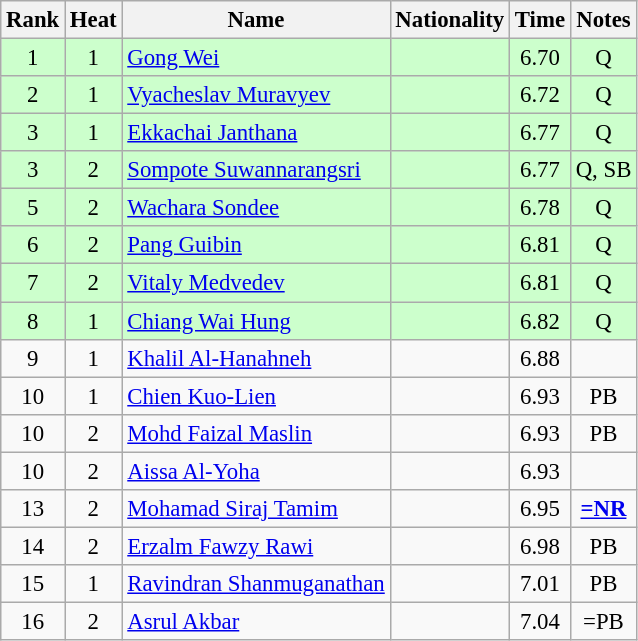<table class="wikitable sortable" style="text-align:center;font-size:95%">
<tr>
<th>Rank</th>
<th>Heat</th>
<th>Name</th>
<th>Nationality</th>
<th>Time</th>
<th>Notes</th>
</tr>
<tr bgcolor=ccffcc>
<td>1</td>
<td>1</td>
<td align=left><a href='#'>Gong Wei</a></td>
<td align=left></td>
<td>6.70</td>
<td>Q</td>
</tr>
<tr bgcolor=ccffcc>
<td>2</td>
<td>1</td>
<td align=left><a href='#'>Vyacheslav Muravyev</a></td>
<td align=left></td>
<td>6.72</td>
<td>Q</td>
</tr>
<tr bgcolor=ccffcc>
<td>3</td>
<td>1</td>
<td align=left><a href='#'>Ekkachai Janthana</a></td>
<td align=left></td>
<td>6.77</td>
<td>Q</td>
</tr>
<tr bgcolor=ccffcc>
<td>3</td>
<td>2</td>
<td align=left><a href='#'>Sompote Suwannarangsri</a></td>
<td align=left></td>
<td>6.77</td>
<td>Q, SB</td>
</tr>
<tr bgcolor=ccffcc>
<td>5</td>
<td>2</td>
<td align=left><a href='#'>Wachara Sondee</a></td>
<td align=left></td>
<td>6.78</td>
<td>Q</td>
</tr>
<tr bgcolor=ccffcc>
<td>6</td>
<td>2</td>
<td align=left><a href='#'>Pang Guibin</a></td>
<td align=left></td>
<td>6.81</td>
<td>Q</td>
</tr>
<tr bgcolor=ccffcc>
<td>7</td>
<td>2</td>
<td align=left><a href='#'>Vitaly Medvedev</a></td>
<td align=left></td>
<td>6.81</td>
<td>Q</td>
</tr>
<tr bgcolor=ccffcc>
<td>8</td>
<td>1</td>
<td align=left><a href='#'>Chiang Wai Hung</a></td>
<td align=left></td>
<td>6.82</td>
<td>Q</td>
</tr>
<tr>
<td>9</td>
<td>1</td>
<td align=left><a href='#'>Khalil Al-Hanahneh</a></td>
<td align=left></td>
<td>6.88</td>
<td></td>
</tr>
<tr>
<td>10</td>
<td>1</td>
<td align=left><a href='#'>Chien Kuo-Lien</a></td>
<td align=left></td>
<td>6.93</td>
<td>PB</td>
</tr>
<tr>
<td>10</td>
<td>2</td>
<td align=left><a href='#'>Mohd Faizal Maslin</a></td>
<td align=left></td>
<td>6.93</td>
<td>PB</td>
</tr>
<tr>
<td>10</td>
<td>2</td>
<td align=left><a href='#'>Aissa Al-Yoha</a></td>
<td align=left></td>
<td>6.93</td>
<td></td>
</tr>
<tr>
<td>13</td>
<td>2</td>
<td align=left><a href='#'>Mohamad Siraj Tamim</a></td>
<td align=left></td>
<td>6.95</td>
<td><strong><a href='#'>=NR</a></strong></td>
</tr>
<tr>
<td>14</td>
<td>2</td>
<td align=left><a href='#'>Erzalm Fawzy Rawi</a></td>
<td align=left></td>
<td>6.98</td>
<td>PB</td>
</tr>
<tr>
<td>15</td>
<td>1</td>
<td align=left><a href='#'>Ravindran Shanmuganathan</a></td>
<td align=left></td>
<td>7.01</td>
<td>PB</td>
</tr>
<tr>
<td>16</td>
<td>2</td>
<td align=left><a href='#'>Asrul Akbar</a></td>
<td align=left></td>
<td>7.04</td>
<td>=PB</td>
</tr>
</table>
